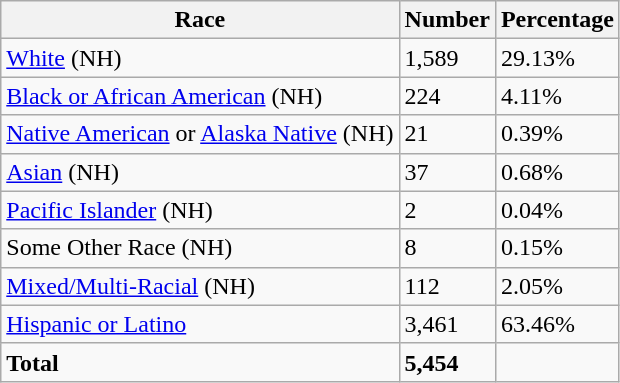<table class="wikitable">
<tr>
<th>Race</th>
<th>Number</th>
<th>Percentage</th>
</tr>
<tr>
<td><a href='#'>White</a> (NH)</td>
<td>1,589</td>
<td>29.13%</td>
</tr>
<tr>
<td><a href='#'>Black or African American</a> (NH)</td>
<td>224</td>
<td>4.11%</td>
</tr>
<tr>
<td><a href='#'>Native American</a> or <a href='#'>Alaska Native</a> (NH)</td>
<td>21</td>
<td>0.39%</td>
</tr>
<tr>
<td><a href='#'>Asian</a> (NH)</td>
<td>37</td>
<td>0.68%</td>
</tr>
<tr>
<td><a href='#'>Pacific Islander</a> (NH)</td>
<td>2</td>
<td>0.04%</td>
</tr>
<tr>
<td>Some Other Race (NH)</td>
<td>8</td>
<td>0.15%</td>
</tr>
<tr>
<td><a href='#'>Mixed/Multi-Racial</a> (NH)</td>
<td>112</td>
<td>2.05%</td>
</tr>
<tr>
<td><a href='#'>Hispanic or Latino</a></td>
<td>3,461</td>
<td>63.46%</td>
</tr>
<tr>
<td><strong>Total</strong></td>
<td><strong>5,454</strong></td>
<td></td>
</tr>
</table>
